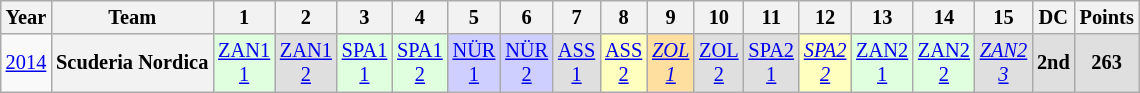<table class="wikitable" style="text-align:center; font-size:85%">
<tr>
<th>Year</th>
<th>Team</th>
<th>1</th>
<th>2</th>
<th>3</th>
<th>4</th>
<th>5</th>
<th>6</th>
<th>7</th>
<th>8</th>
<th>9</th>
<th>10</th>
<th>11</th>
<th>12</th>
<th>13</th>
<th>14</th>
<th>15</th>
<th>DC</th>
<th>Points</th>
</tr>
<tr>
<td><a href='#'>2014</a></td>
<th nowrap>Scuderia Nordica</th>
<td style="background:#DFFFDF;"><a href='#'>ZAN1<br>1</a><br></td>
<td style="background:#DFDFDF;"><a href='#'>ZAN1<br>2</a><br></td>
<td style="background:#DFFFDF;"><a href='#'>SPA1<br>1</a><br></td>
<td style="background:#DFFFDF;"><a href='#'>SPA1<br>2</a><br></td>
<td style="background:#CFCFFF;"><a href='#'>NÜR<br>1</a><br></td>
<td style="background:#CFCFFF;"><a href='#'>NÜR<br>2</a><br></td>
<td style="background:#DFDFDF;"><a href='#'>ASS<br>1</a><br></td>
<td style="background:#FFFFBF;"><a href='#'>ASS<br>2</a><br></td>
<td style="background:#FFDF9F;"><em><a href='#'>ZOL<br>1</a></em><br></td>
<td style="background:#DFDFDF;"><a href='#'>ZOL<br>2</a><br></td>
<td style="background:#DFDFDF;"><a href='#'>SPA2<br>1</a><br></td>
<td style="background:#FFFFBF;"><em><a href='#'>SPA2<br>2</a></em><br></td>
<td style="background:#DFFFDF;"><a href='#'>ZAN2<br>1</a><br></td>
<td style="background:#DFFFDF;"><a href='#'>ZAN2<br>2</a><br></td>
<td style="background:#DFDFDF;"><em><a href='#'>ZAN2<br>3</a></em><br></td>
<th style="background:#DFDFDF;">2nd</th>
<th style="background:#DFDFDF;">263</th>
</tr>
</table>
